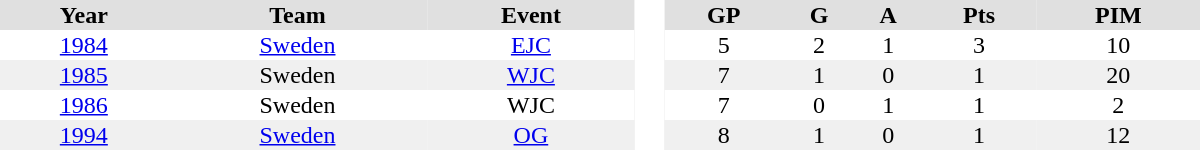<table border="0" cellpadding="1" cellspacing="0" style="text-align:center; width:50em">
<tr ALIGN="center" bgcolor="#e0e0e0">
<th>Year</th>
<th>Team</th>
<th>Event</th>
<th rowspan="99" bgcolor="#ffffff"> </th>
<th>GP</th>
<th>G</th>
<th>A</th>
<th>Pts</th>
<th>PIM</th>
</tr>
<tr>
<td><a href='#'>1984</a></td>
<td><a href='#'>Sweden</a></td>
<td><a href='#'>EJC</a></td>
<td>5</td>
<td>2</td>
<td>1</td>
<td>3</td>
<td>10</td>
</tr>
<tr bgcolor="#f0f0f0">
<td><a href='#'>1985</a></td>
<td>Sweden</td>
<td><a href='#'>WJC</a></td>
<td>7</td>
<td>1</td>
<td>0</td>
<td>1</td>
<td>20</td>
</tr>
<tr>
<td><a href='#'>1986</a></td>
<td>Sweden</td>
<td>WJC</td>
<td>7</td>
<td>0</td>
<td>1</td>
<td>1</td>
<td>2</td>
</tr>
<tr bgcolor="#f0f0f0">
<td><a href='#'>1994</a></td>
<td><a href='#'>Sweden</a></td>
<td><a href='#'>OG</a></td>
<td>8</td>
<td>1</td>
<td>0</td>
<td>1</td>
<td>12</td>
</tr>
</table>
